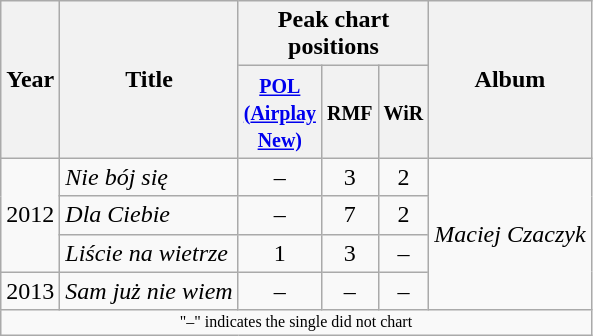<table class="wikitable" style="text-align:center;">
<tr>
<th rowspan="2">Year</th>
<th rowspan="2">Title</th>
<th colspan="3">Peak chart positions</th>
<th rowspan="2">Album</th>
</tr>
<tr>
<th width="25"><small><a href='#'>POL</a></small><br><a href='#'><small>(</small><small>Airplay New)</small></a>
</th>
<th width="25"><small>RMF</small><br></th>
<th width="25"><small>WiR</small><br></th>
</tr>
<tr>
<td rowspan="3">2012</td>
<td align="left"><em>Nie bój się</em></td>
<td>–</td>
<td>3</td>
<td>2</td>
<td rowspan="4"><em>Maciej Czaczyk</em></td>
</tr>
<tr>
<td align="left"><em>Dla Ciebie</em></td>
<td>–</td>
<td>7</td>
<td>2</td>
</tr>
<tr>
<td align="left"><em>Liście na wietrze</em></td>
<td>1</td>
<td>3</td>
<td>–</td>
</tr>
<tr>
<td>2013</td>
<td align="left"><em>Sam już nie wiem</em></td>
<td>–</td>
<td>–</td>
<td>–</td>
</tr>
<tr>
<td colspan="6" style="font-size:8pt;">"–" indicates the single did not chart</td>
</tr>
</table>
